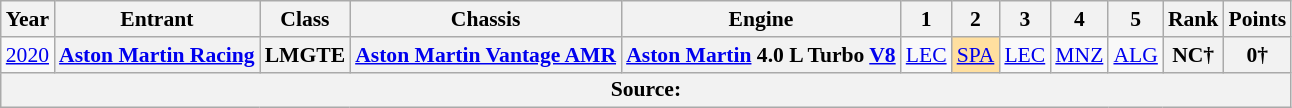<table class="wikitable" style="text-align:center; font-size:90%">
<tr>
<th>Year</th>
<th>Entrant</th>
<th>Class</th>
<th>Chassis</th>
<th>Engine</th>
<th>1</th>
<th>2</th>
<th>3</th>
<th>4</th>
<th>5</th>
<th>Rank</th>
<th>Points</th>
</tr>
<tr>
<td><a href='#'>2020</a></td>
<th><a href='#'>Aston Martin Racing</a></th>
<th>LMGTE</th>
<th><a href='#'>Aston Martin Vantage AMR</a></th>
<th><a href='#'>Aston Martin</a> 4.0 L Turbo <a href='#'>V8</a></th>
<td><a href='#'>LEC</a></td>
<td style="background:#FFDF9F;"><a href='#'>SPA</a><br></td>
<td><a href='#'>LEC</a></td>
<td><a href='#'>MNZ</a></td>
<td><a href='#'>ALG</a></td>
<th>NC†</th>
<th>0†</th>
</tr>
<tr>
<th colspan="12">Source:</th>
</tr>
</table>
